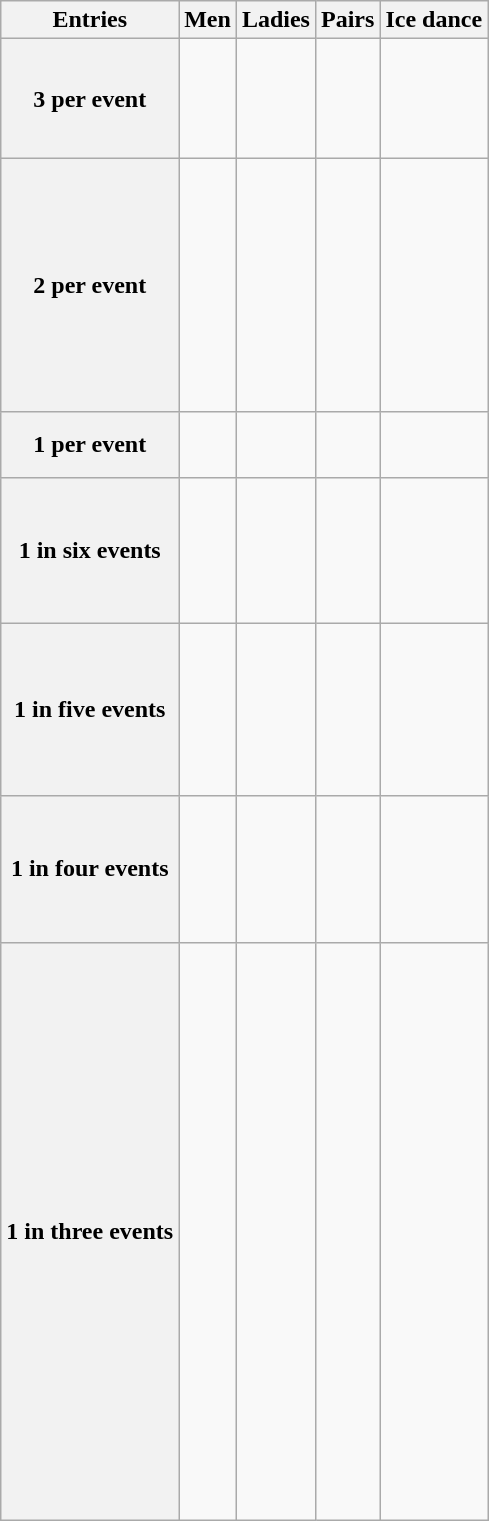<table class="wikitable">
<tr>
<th>Entries</th>
<th>Men</th>
<th>Ladies</th>
<th>Pairs</th>
<th>Ice dance</th>
</tr>
<tr>
<th>3 per event</th>
<td></td>
<td></td>
<td> <br>  <br>  <br>  <br> </td>
<td></td>
</tr>
<tr>
<th>2 per event</th>
<td valign="top"> <br>  <br> </td>
<td valign="top"> <br>  <br> </td>
<td valign="top"> <br>  <br>  <br>  <br>  <br>  <br>  <br>  <br>  <br> </td>
<td valign="top"> <br>  <br> </td>
</tr>
<tr>
<th>1 per event</th>
<td valign="top"> <br>  <br> </td>
<td valign="top"> <br>  <br> </td>
<td></td>
<td valign="top"> <br>  <br> </td>
</tr>
<tr>
<th>1 in six events</th>
<td valign="top"> <br>  <br>  <br>  <br>  <br> </td>
<td valign="top"> <br>  <br>  <br>  <br>  <br> </td>
<td></td>
<td valign="top"> <br>  <br>  <br>  <br>  <br> </td>
</tr>
<tr>
<th>1 in five events</th>
<td valign="top"> <br>  <br>  <br>  <br> </td>
<td valign="top"> <br>  <br>  <br>  <br>  <br>  <br> </td>
<td></td>
<td valign="top"> <br>  <br> </td>
</tr>
<tr>
<th>1 in four events</th>
<td valign="top"> <br>  <br>  <br>  <br>  <br> </td>
<td valign="top"> <br>  <br>  <br>  <br> </td>
<td></td>
<td valign="top"> <br>  <br>  <br>  <br>  <br> </td>
</tr>
<tr>
<th>1 in three events</th>
<td valign="top"> <br>  <br>  <br>  <br>  <br>  <br>  <br>  <br>  <br>  <br> </td>
<td valign="top"> <br>  <br>  <br>  <br>  <br>  <br>  <br>  <br>  <br>  <br>  <br>  <br>  <br>  <br>  <br>  <br>  <br>  <br>  <br>  <br>  <br> </td>
<td></td>
<td valign="top"> <br>  <br> </td>
</tr>
</table>
